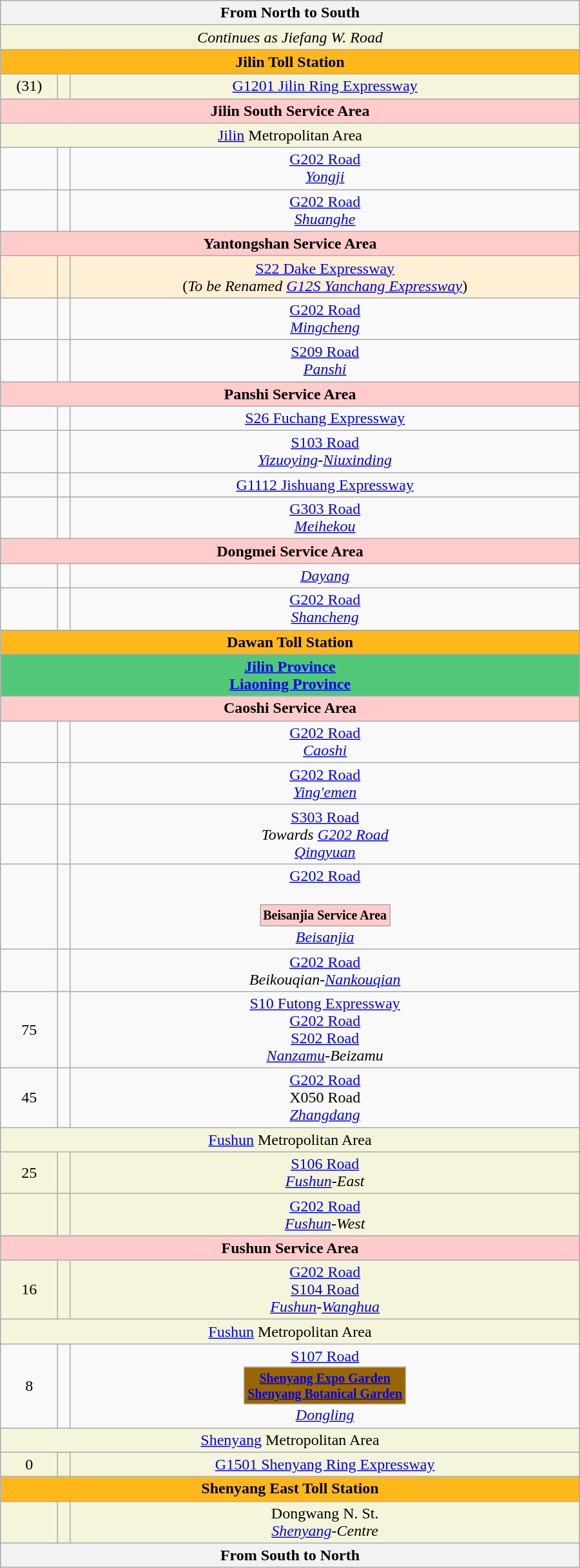<table class="wikitable" style="text-align:center" width="600px">
<tr>
<th text-align="center" colspan="3"> From North to South </th>
</tr>
<tr style="background:#f5f5dc;">
<td colspan=6><em>Continues as Jiefang W. Road</em></td>
</tr>
<tr style="background:#ffb71a;">
<td colspan="7"> <strong>Jilin Toll Station</strong></td>
</tr>
<tr style="background:#f5f5dc;">
<td>(31)</td>
<td></td>
<td> <a href='#'>G1201 Jilin Ring Expressway</a></td>
</tr>
<tr style="background:#ffcbcb;">
<td colspan="7"> <strong>Jilin South Service Area</strong></td>
</tr>
<tr style="background:#f5f5dc;">
<td colspan="7"> <a href='#'>Jilin</a> Metropolitan Area </td>
</tr>
<tr>
<td></td>
<td></td>
<td> <a href='#'>G202 Road</a><br><em><a href='#'>Yongji</a></em></td>
</tr>
<tr>
<td></td>
<td></td>
<td> <a href='#'>G202 Road</a><br><em><a href='#'>Shuanghe</a></em></td>
</tr>
<tr style="background:#ffcbcb;">
<td colspan="7"> <strong>Yantongshan Service Area</strong></td>
</tr>
<tr>
<td style="background:#ffefd5;"></td>
<td style="background:#ffefd5;"><br></td>
<td style="background:#ffefd5;">  <a href='#'>S22 Dake Expressway</a><br>(<em>To be Renamed  <a href='#'>G12S Yanchang Expressway</a></em>)</td>
</tr>
<tr>
<td></td>
<td></td>
<td> <a href='#'>G202 Road</a><br><em><a href='#'>Mingcheng</a></em></td>
</tr>
<tr>
<td></td>
<td></td>
<td> <a href='#'>S209 Road</a><br><em><a href='#'>Panshi</a></em></td>
</tr>
<tr style="background:#ffcbcb;">
<td colspan="7"> <strong>Panshi Service Area</strong></td>
</tr>
<tr>
<td></td>
<td></td>
<td> <a href='#'>S26 Fuchang Expressway</a></td>
</tr>
<tr>
<td></td>
<td></td>
<td> <a href='#'>S103 Road</a><br><em><a href='#'>Yizuoying</a>-<a href='#'>Niuxinding</a></em></td>
</tr>
<tr>
<td></td>
<td></td>
<td> <a href='#'>G1112 Jishuang Expressway</a></td>
</tr>
<tr>
<td></td>
<td></td>
<td> <a href='#'>G303 Road</a><br><em><a href='#'>Meihekou</a></em></td>
</tr>
<tr style="background:#ffcbcb;">
<td colspan="7"> <strong>Dongmei Service Area</strong></td>
</tr>
<tr>
<td></td>
<td></td>
<td><em><a href='#'>Dayang</a></em></td>
</tr>
<tr>
<td></td>
<td></td>
<td> <a href='#'>G202 Road</a><br><em><a href='#'>Shancheng</a></em></td>
</tr>
<tr style="background:#ffb71a;">
<td colspan="7"> <strong>Dawan Toll Station</strong></td>
</tr>
<tr style="background:#50c878;">
<td colspan="3"> <strong><a href='#'>Jilin Province</a></strong> <br> <strong><a href='#'>Liaoning Province</a></strong> </td>
</tr>
<tr style="background:#ffcbcb;">
<td colspan="7"> <strong>Caoshi Service Area</strong></td>
</tr>
<tr>
<td></td>
<td></td>
<td> <a href='#'>G202 Road</a><br><em><a href='#'>Caoshi</a></em></td>
</tr>
<tr>
<td></td>
<td></td>
<td> <a href='#'>G202 Road</a><br><em><a href='#'>Ying'emen</a></em></td>
</tr>
<tr>
<td></td>
<td></td>
<td> <a href='#'>S303 Road</a><br><em>Towards  <a href='#'>G202 Road</a></em><br><em><a href='#'>Qingyuan</a></em></td>
</tr>
<tr align="center">
<td></td>
<td></td>
<td> <a href='#'>G202 Road</a><br><br><table border=0>
<tr size=40>
<td bgcolor="#ffcbcb" style="font-size: 10pt; color: "white"" align=center> <strong>Beisanjia Service Area</strong></td>
</tr>
</table>
<em><a href='#'>Beisanjia</a></em></td>
</tr>
<tr>
<td></td>
<td></td>
<td> <a href='#'>G202 Road</a><br><em>Beikouqian-<a href='#'>Nankouqian</a></em></td>
</tr>
<tr>
<td>75</td>
<td></td>
<td> <a href='#'>S10 Futong Expressway</a><br> <a href='#'>G202 Road</a><br> <a href='#'>S202 Road</a><br><em><a href='#'>Nanzamu</a>-Beizamu</em></td>
</tr>
<tr>
<td>45</td>
<td></td>
<td> <a href='#'>G202 Road</a><br> X050 Road<br><em><a href='#'>Zhangdang</a></em></td>
</tr>
<tr style="background:#f5f5dc;">
<td colspan="3"> <a href='#'>Fushun</a> Metropolitan Area </td>
</tr>
<tr style="background:#f5f5dc;">
<td>25</td>
<td></td>
<td> <a href='#'>S106 Road</a><br><em><a href='#'>Fushun</a>-East</em></td>
</tr>
<tr style="background:#f5f5dc;">
<td></td>
<td></td>
<td> <a href='#'>G202 Road</a><br><em><a href='#'>Fushun</a>-West</em></td>
</tr>
<tr style="background:#ffcbcb;">
<td colspan="7"> <strong>Fushun Service Area</strong></td>
</tr>
<tr style="background:#f5f5dc;">
<td>16</td>
<td></td>
<td> <a href='#'>G202 Road</a><br> <a href='#'>S104 Road</a><br><em><a href='#'>Fushun</a>-<a href='#'>Wanghua</a></em></td>
</tr>
<tr style="background:#f5f5dc;">
<td colspan="3"> <a href='#'>Fushun</a> Metropolitan Area </td>
</tr>
<tr align="center">
<td>8</td>
<td></td>
<td> <a href='#'>S107 Road</a><br><table border=0>
<tr size=40>
<td bgcolor=#960 style="font-size: 10pt; color: white" align=center><strong><a href='#'><span>Shenyang Expo Garden</span></a></strong><br><strong><a href='#'><span>Shenyang Botanical Garden</span></a></strong></td>
</tr>
</table>
<em><a href='#'>Dongling</a></em></td>
</tr>
<tr style="background:#f5f5dc;">
<td colspan="3"> <a href='#'>Shenyang</a> Metropolitan Area </td>
</tr>
<tr style="background:#f5f5dc;">
<td>0</td>
<td></td>
<td> <a href='#'>G1501 Shenyang Ring Expressway</a></td>
</tr>
<tr style="background:#ffb71a;">
<td colspan="7"> <strong>Shenyang East Toll Station</strong></td>
</tr>
<tr style="background:#f5f5dc;">
<td></td>
<td><br></td>
<td>Dongwang N. St.<br><em><a href='#'>Shenyang</a>-Centre</em></td>
</tr>
<tr>
<th text-align="center" colspan="3"> From South to North </th>
</tr>
</table>
